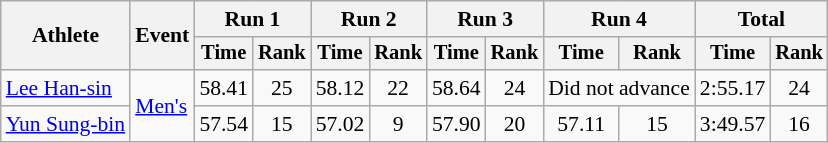<table class="wikitable" style="font-size:90%">
<tr>
<th rowspan="2">Athlete</th>
<th rowspan="2">Event</th>
<th colspan="2">Run 1</th>
<th colspan="2">Run 2</th>
<th colspan="2">Run 3</th>
<th colspan="2">Run 4</th>
<th colspan="2">Total</th>
</tr>
<tr style="font-size:95%">
<th>Time</th>
<th>Rank</th>
<th>Time</th>
<th>Rank</th>
<th>Time</th>
<th>Rank</th>
<th>Time</th>
<th>Rank</th>
<th>Time</th>
<th>Rank</th>
</tr>
<tr align=center>
<td align=left><a href='#'>Lee Han-sin</a></td>
<td align=left rowspan=2><a href='#'>Men's</a></td>
<td>58.41</td>
<td>25</td>
<td>58.12</td>
<td>22</td>
<td>58.64</td>
<td>24</td>
<td colspan=2>Did not advance</td>
<td>2:55.17</td>
<td>24</td>
</tr>
<tr align=center>
<td align=left><a href='#'>Yun Sung-bin</a></td>
<td>57.54</td>
<td>15</td>
<td>57.02</td>
<td>9</td>
<td>57.90</td>
<td>20</td>
<td>57.11</td>
<td>15</td>
<td>3:49.57</td>
<td>16</td>
</tr>
</table>
